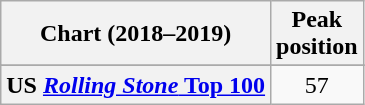<table class="wikitable sortable plainrowheaders" style="text-align:center">
<tr>
<th>Chart (2018–2019)</th>
<th>Peak<br>position</th>
</tr>
<tr>
</tr>
<tr>
</tr>
<tr>
</tr>
<tr>
</tr>
<tr>
</tr>
<tr>
<th scope="row">US <a href='#'><em>Rolling Stone</em> Top 100</a></th>
<td>57</td>
</tr>
</table>
